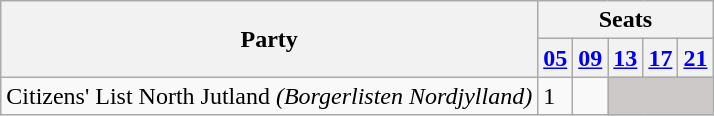<table class="wikitable">
<tr>
<th rowspan=2>Party</th>
<th colspan=11>Seats</th>
</tr>
<tr>
<th><a href='#'>05</a></th>
<th><a href='#'>09</a></th>
<th><a href='#'>13</a></th>
<th><a href='#'>17</a></th>
<th><a href='#'>21</a></th>
</tr>
<tr>
<td>Citizens' List North Jutland <em>(Borgerlisten Nordjylland)</em></td>
<td>1</td>
<td></td>
<td style="background:#CDC9C9;" colspan=3></td>
</tr>
</table>
